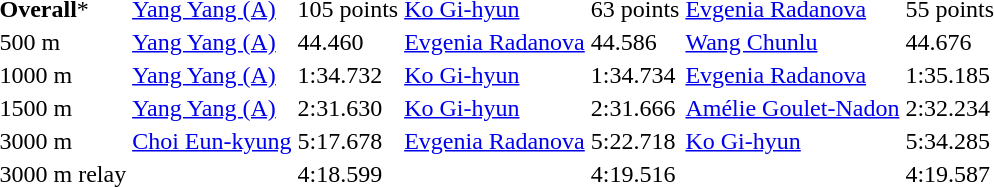<table>
<tr>
<td><strong>Overall</strong>*</td>
<td><a href='#'>Yang Yang (A)</a> <br> </td>
<td>105 points</td>
<td><a href='#'>Ko Gi-hyun</a> <br> </td>
<td>63 points</td>
<td><a href='#'>Evgenia Radanova</a> <br> </td>
<td>55 points</td>
</tr>
<tr>
<td>500 m</td>
<td><a href='#'>Yang Yang (A)</a> <br> </td>
<td>44.460</td>
<td><a href='#'>Evgenia Radanova</a> <br> </td>
<td>44.586</td>
<td><a href='#'>Wang Chunlu</a> <br> </td>
<td>44.676</td>
</tr>
<tr>
<td>1000 m</td>
<td><a href='#'>Yang Yang (A)</a> <br> </td>
<td>1:34.732</td>
<td><a href='#'>Ko Gi-hyun</a> <br> </td>
<td>1:34.734</td>
<td><a href='#'>Evgenia Radanova</a> <br> </td>
<td>1:35.185</td>
</tr>
<tr>
<td>1500 m</td>
<td><a href='#'>Yang Yang (A)</a> <br> </td>
<td>2:31.630</td>
<td><a href='#'>Ko Gi-hyun</a> <br> </td>
<td>2:31.666</td>
<td><a href='#'>Amélie Goulet-Nadon</a> <br> </td>
<td>2:32.234</td>
</tr>
<tr>
<td>3000 m</td>
<td><a href='#'>Choi Eun-kyung</a> <br> </td>
<td>5:17.678</td>
<td><a href='#'>Evgenia Radanova</a> <br> </td>
<td>5:22.718</td>
<td><a href='#'>Ko Gi-hyun</a> <br> </td>
<td>5:34.285</td>
</tr>
<tr>
<td>3000 m relay</td>
<td></td>
<td>4:18.599</td>
<td></td>
<td>4:19.516</td>
<td></td>
<td>4:19.587</td>
</tr>
</table>
